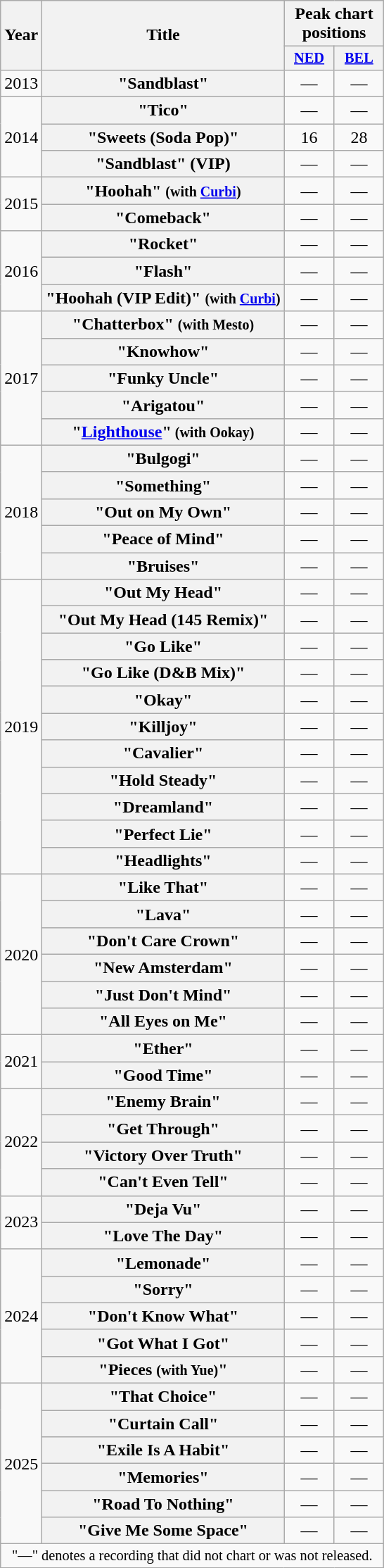<table class="wikitable plainrowheaders" style="text-align:center;">
<tr>
<th rowspan="2" scope="col">Year</th>
<th rowspan="2" scope="col">Title</th>
<th colspan="2" scope="col">Peak chart positions</th>
</tr>
<tr>
<th scope="col" style="width:3em;font-size:85%;"><a href='#'>NED</a><br></th>
<th scope="col" style="width:3em;font-size:85%;"><a href='#'>BEL</a><br></th>
</tr>
<tr>
<td>2013</td>
<th scope="row">"Sandblast"</th>
<td>—</td>
<td>—</td>
</tr>
<tr>
<td rowspan="3">2014</td>
<th scope="row">"Tico"</th>
<td>—</td>
<td>—</td>
</tr>
<tr>
<th scope="row">"Sweets (Soda Pop)"</th>
<td>16</td>
<td>28</td>
</tr>
<tr>
<th scope="row">"Sandblast" (VIP)</th>
<td>—</td>
<td>—</td>
</tr>
<tr>
<td rowspan="2">2015</td>
<th scope="row">"Hoohah" <small>(with <a href='#'>Curbi</a>)</small></th>
<td>—</td>
<td>—</td>
</tr>
<tr>
<th scope="row">"Comeback"</th>
<td>—</td>
<td>—</td>
</tr>
<tr>
<td rowspan="3">2016</td>
<th scope="row">"Rocket"</th>
<td>—</td>
<td>—</td>
</tr>
<tr>
<th scope="row">"Flash"</th>
<td>—</td>
<td>—</td>
</tr>
<tr>
<th scope="row">"Hoohah (VIP Edit)" <small>(with <a href='#'>Curbi</a>)</small></th>
<td>—</td>
<td>—</td>
</tr>
<tr>
<td rowspan="5">2017</td>
<th scope="row">"Chatterbox" <small>(with Mesto)</small></th>
<td>—</td>
<td>—</td>
</tr>
<tr>
<th scope="row">"Knowhow"</th>
<td>—</td>
<td>—</td>
</tr>
<tr>
<th scope="row">"Funky Uncle"</th>
<td>—</td>
<td>—</td>
</tr>
<tr>
<th scope="row">"Arigatou"</th>
<td>—</td>
<td>—</td>
</tr>
<tr>
<th scope="row">"<a href='#'>Lighthouse</a>"<small> (with Ookay)</small></th>
<td>—</td>
<td>—</td>
</tr>
<tr>
<td rowspan="5">2018</td>
<th scope="row">"Bulgogi"</th>
<td>—</td>
<td>—</td>
</tr>
<tr>
<th scope="row">"Something"</th>
<td>—</td>
<td>—</td>
</tr>
<tr>
<th scope="row">"Out on My Own"</th>
<td>—</td>
<td>—</td>
</tr>
<tr>
<th scope="row">"Peace of Mind"</th>
<td>—</td>
<td>—</td>
</tr>
<tr>
<th scope="row">"Bruises"</th>
<td>—</td>
<td>—</td>
</tr>
<tr>
<td rowspan="11">2019</td>
<th scope="row">"Out My Head"</th>
<td>—</td>
<td>—</td>
</tr>
<tr>
<th scope="row">"Out My Head (145 Remix)"</th>
<td>—</td>
<td>—</td>
</tr>
<tr>
<th scope="row">"Go Like"</th>
<td>—</td>
<td>—</td>
</tr>
<tr>
<th scope="row">"Go Like (D&B Mix)"</th>
<td>—</td>
<td>—</td>
</tr>
<tr>
<th scope="row">"Okay"</th>
<td>—</td>
<td>—</td>
</tr>
<tr>
<th scope="row">"Killjoy"</th>
<td>—</td>
<td>—</td>
</tr>
<tr>
<th scope="row">"Cavalier"</th>
<td>—</td>
<td>—</td>
</tr>
<tr>
<th scope="row">"Hold Steady"</th>
<td>—</td>
<td>—</td>
</tr>
<tr>
<th scope="row">"Dreamland"</th>
<td>—</td>
<td>—</td>
</tr>
<tr>
<th scope="row">"Perfect Lie"</th>
<td>—</td>
<td>—</td>
</tr>
<tr>
<th scope="row">"Headlights"</th>
<td>—</td>
<td>—</td>
</tr>
<tr>
<td rowspan="6">2020</td>
<th scope="row">"Like That"</th>
<td>—</td>
<td>—</td>
</tr>
<tr>
<th scope="row">"Lava"</th>
<td>—</td>
<td>—</td>
</tr>
<tr>
<th scope="row">"Don't Care Crown"</th>
<td>—</td>
<td>—</td>
</tr>
<tr>
<th scope="row">"New Amsterdam"</th>
<td>—</td>
<td>—</td>
</tr>
<tr>
<th scope="row">"Just Don't Mind"</th>
<td>—</td>
<td>—</td>
</tr>
<tr>
<th scope="row">"All Eyes on Me"</th>
<td>—</td>
<td>—</td>
</tr>
<tr>
<td rowspan="2">2021</td>
<th scope="row">"Ether"</th>
<td>—</td>
<td>—</td>
</tr>
<tr>
<th scope="row">"Good Time"</th>
<td>—</td>
<td>—</td>
</tr>
<tr>
<td rowspan="4">2022</td>
<th scope="row">"Enemy Brain"</th>
<td>—</td>
<td>—</td>
</tr>
<tr>
<th scope="row">"Get Through"</th>
<td>—</td>
<td>—</td>
</tr>
<tr>
<th scope="row">"Victory Over Truth"</th>
<td>—</td>
<td>—</td>
</tr>
<tr>
<th scope="row">"Can't Even Tell"</th>
<td>—</td>
<td>—</td>
</tr>
<tr>
<td rowspan="2">2023</td>
<th scope="row">"Deja Vu"</th>
<td>—</td>
<td>—</td>
</tr>
<tr>
<th scope="row">"Love The Day"</th>
<td>—</td>
<td>—</td>
</tr>
<tr>
<td rowspan="5">2024</td>
<th scope="row">"Lemonade"</th>
<td>—</td>
<td>—</td>
</tr>
<tr>
<th scope="row">"Sorry"</th>
<td>—</td>
<td>—</td>
</tr>
<tr>
<th scope="row">"Don't Know What"</th>
<td>—</td>
<td>—</td>
</tr>
<tr>
<th scope="row">"Got What I Got"</th>
<td>—</td>
<td>—</td>
</tr>
<tr>
<th scope="row">"Pieces <small>(with Yue)</small>"</th>
<td>—</td>
<td>—</td>
</tr>
<tr>
<td rowspan="6">2025</td>
<th scope="row">"That Choice"</th>
<td>—</td>
<td>—</td>
</tr>
<tr>
<th scope="row">"Curtain Call"</th>
<td>—</td>
<td>—</td>
</tr>
<tr>
<th scope="row">"Exile Is A Habit"</th>
<td>—</td>
<td>—</td>
</tr>
<tr>
<th scope="row">"Memories"</th>
<td>—</td>
<td>—</td>
</tr>
<tr>
<th scope="row">"Road To Nothing"</th>
<td>—</td>
<td>—</td>
</tr>
<tr>
<th scope="row">"Give Me Some Space"</th>
<td>—</td>
<td>—</td>
</tr>
<tr>
<td colspan="4" style="font-size:85%">"—" denotes a recording that did not chart or was not released.</td>
</tr>
</table>
